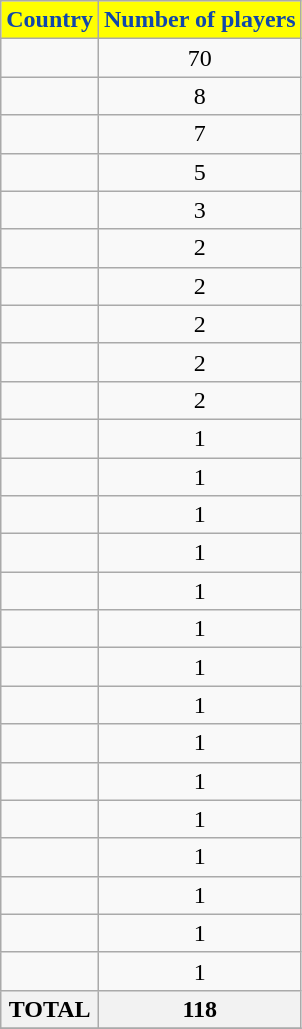<table class="wikitable sortable">
<tr>
<th style="background-color:#FFFF00; color:#1047AB;" scope=col>Country</th>
<th style="background-color:#FFFF00; color:#1047AB;" scope=col>Number of players</th>
</tr>
<tr>
<td><strong></strong></td>
<td align=center>70</td>
</tr>
<tr>
<td><strong></strong></td>
<td align=center>8</td>
</tr>
<tr>
<td><strong></strong></td>
<td align=center>7</td>
</tr>
<tr>
<td><strong></strong></td>
<td align=center>5</td>
</tr>
<tr>
<td><strong></strong></td>
<td align=center>3</td>
</tr>
<tr>
<td><strong></strong></td>
<td align=center>2</td>
</tr>
<tr>
<td><strong></strong></td>
<td align=center>2</td>
</tr>
<tr>
<td><strong></strong></td>
<td align=center>2</td>
</tr>
<tr>
<td><strong></strong></td>
<td align=center>2</td>
</tr>
<tr>
<td><strong></strong></td>
<td align=center>2</td>
</tr>
<tr>
<td><strong></strong></td>
<td align=center>1</td>
</tr>
<tr>
<td><strong></strong></td>
<td align=center>1</td>
</tr>
<tr>
<td><strong></strong></td>
<td align=center>1</td>
</tr>
<tr>
<td><strong></strong></td>
<td align=center>1</td>
</tr>
<tr>
<td><strong></strong></td>
<td align=center>1</td>
</tr>
<tr>
<td><strong></strong></td>
<td align=center>1</td>
</tr>
<tr>
<td><strong></strong></td>
<td align=center>1</td>
</tr>
<tr>
<td><strong></strong></td>
<td align=center>1</td>
</tr>
<tr>
<td><strong></strong></td>
<td align=center>1</td>
</tr>
<tr>
<td><strong></strong></td>
<td align=center>1</td>
</tr>
<tr>
<td><strong></strong></td>
<td align=center>1</td>
</tr>
<tr>
<td><strong></strong></td>
<td align=center>1</td>
</tr>
<tr>
<td><strong></strong></td>
<td align=center>1</td>
</tr>
<tr>
<td><strong></strong></td>
<td align=center>1</td>
</tr>
<tr>
<td><strong></strong></td>
<td align=center>1</td>
</tr>
<tr>
<th>TOTAL</th>
<th align="center">118</th>
</tr>
<tr>
</tr>
</table>
